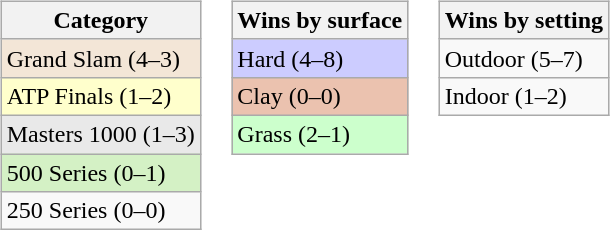<table>
<tr>
<td valign=top><br><table class=wikitable>
<tr>
<th>Category</th>
</tr>
<tr style="background:#f3e6d7;">
<td>Grand Slam (4–3)</td>
</tr>
<tr style="background:#ffc;">
<td>ATP Finals (1–2)</td>
</tr>
<tr style="background:#e9e9e9;">
<td>Masters 1000 (1–3)</td>
</tr>
<tr style="background:#d4f1c5;">
<td>500 Series (0–1)</td>
</tr>
<tr>
<td>250 Series (0–0)</td>
</tr>
</table>
</td>
<td valign=top><br><table class=wikitable>
<tr>
<th>Wins by surface</th>
</tr>
<tr style="background:#ccf;">
<td>Hard (4–8)</td>
</tr>
<tr style="background:#ebc2af;">
<td>Clay (0–0)</td>
</tr>
<tr style="background:#cfc;">
<td>Grass (2–1)</td>
</tr>
</table>
</td>
<td valign=top><br><table class=wikitable>
<tr>
<th>Wins by setting</th>
</tr>
<tr>
<td>Outdoor (5–7)</td>
</tr>
<tr>
<td>Indoor (1–2)</td>
</tr>
</table>
</td>
</tr>
</table>
